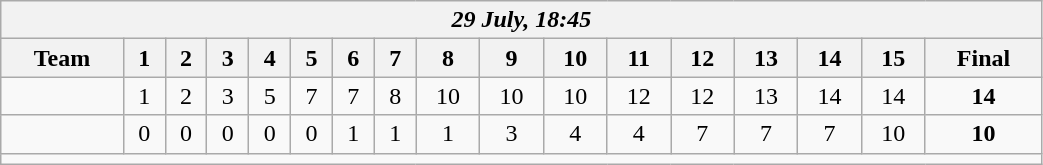<table class=wikitable style="text-align:center; width: 55%">
<tr>
<th colspan=17><em>29 July, 18:45</em></th>
</tr>
<tr>
<th>Team</th>
<th>1</th>
<th>2</th>
<th>3</th>
<th>4</th>
<th>5</th>
<th>6</th>
<th>7</th>
<th>8</th>
<th>9</th>
<th>10</th>
<th>11</th>
<th>12</th>
<th>13</th>
<th>14</th>
<th>15</th>
<th>Final</th>
</tr>
<tr>
<td align=left><strong></strong></td>
<td>1</td>
<td>2</td>
<td>3</td>
<td>5</td>
<td>7</td>
<td>7</td>
<td>8</td>
<td>10</td>
<td>10</td>
<td>10</td>
<td>12</td>
<td>12</td>
<td>13</td>
<td>14</td>
<td>14</td>
<td><strong>14</strong></td>
</tr>
<tr>
<td align=left></td>
<td>0</td>
<td>0</td>
<td>0</td>
<td>0</td>
<td>0</td>
<td>1</td>
<td>1</td>
<td>1</td>
<td>3</td>
<td>4</td>
<td>4</td>
<td>7</td>
<td>7</td>
<td>7</td>
<td>10</td>
<td><strong>10</strong></td>
</tr>
<tr>
<td colspan=17></td>
</tr>
</table>
